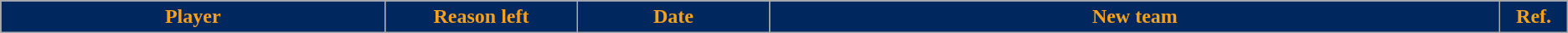<table class="wikitable sortable sortable" style="text-align: center">
<tr>
<th style="background:#00275e; color:#f9a11c" width="10%">Player</th>
<th style="background:#00275e; color:#f9a11c" width="5%">Reason left</th>
<th style="background:#00275e; color:#f9a11c" width="5%">Date</th>
<th style="background:#00275e; color:#f9a11c" width="19%">New team</th>
<th style="background:#00275e; color:#f9a11c" width="1%" class="unsortable">Ref.</th>
</tr>
</table>
